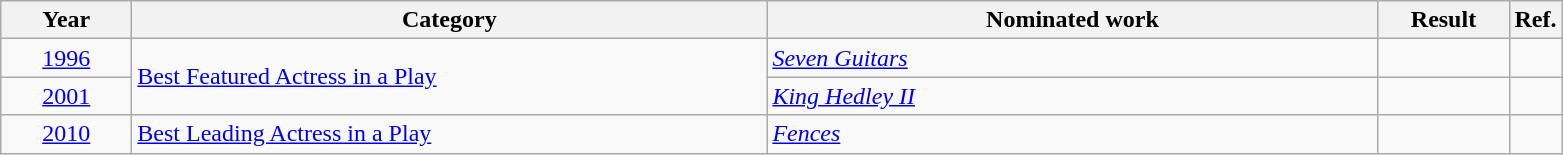<table class=wikitable>
<tr>
<th scope="col" style="width:5em;">Year</th>
<th scope="col" style="width:26em;">Category</th>
<th scope="col" style="width:25em;">Nominated work</th>
<th scope="col" style="width:5em;">Result</th>
<th>Ref.</th>
</tr>
<tr>
<td style="text-align:center;"><a href='#'>1996</a></td>
<td rowspan="2"><a href='#'>Best Featured Actress in a Play</a></td>
<td><em><a href='#'>Seven Guitars</a></em></td>
<td></td>
<td style="text-align:center;"></td>
</tr>
<tr>
<td style="text-align:center;"><a href='#'>2001</a></td>
<td><em><a href='#'>King Hedley II</a></em></td>
<td></td>
<td style="text-align:center;"></td>
</tr>
<tr>
<td style="text-align:center;"><a href='#'>2010</a></td>
<td><a href='#'>Best Leading Actress in a Play</a></td>
<td><em><a href='#'>Fences</a></em></td>
<td></td>
<td style="text-align:center;"></td>
</tr>
</table>
